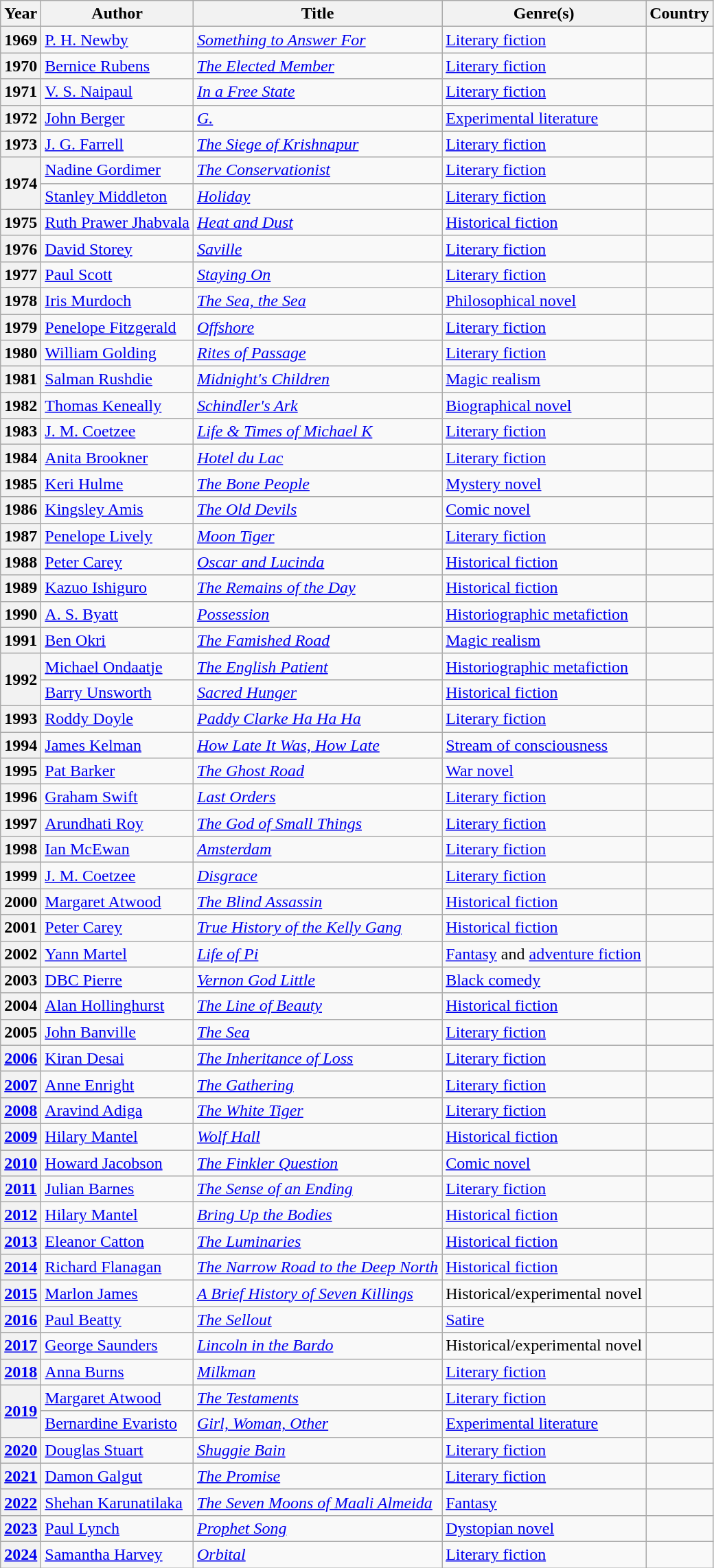<table class="wikitable sortable mw-collapsible">
<tr>
<th>Year</th>
<th>Author</th>
<th>Title</th>
<th>Genre(s)</th>
<th>Country</th>
</tr>
<tr>
<th>1969</th>
<td><a href='#'>P. H. Newby</a></td>
<td><em><a href='#'>Something to Answer For</a></em></td>
<td><a href='#'>Literary fiction</a></td>
<td></td>
</tr>
<tr>
<th>1970</th>
<td><a href='#'>Bernice Rubens</a></td>
<td><em><a href='#'>The Elected Member</a></em></td>
<td><a href='#'>Literary fiction</a></td>
<td></td>
</tr>
<tr>
<th>1971</th>
<td><a href='#'>V. S. Naipaul</a></td>
<td><em><a href='#'>In a Free State</a></em></td>
<td><a href='#'>Literary fiction</a></td>
<td><br></td>
</tr>
<tr>
<th>1972</th>
<td><a href='#'>John Berger</a></td>
<td><em><a href='#'>G.</a></em></td>
<td><a href='#'>Experimental literature</a></td>
<td></td>
</tr>
<tr>
<th>1973</th>
<td><a href='#'>J. G. Farrell</a></td>
<td><em><a href='#'>The Siege of Krishnapur</a></em></td>
<td><a href='#'>Literary fiction</a></td>
<td><br></td>
</tr>
<tr>
<th rowspan="2">1974</th>
<td><a href='#'>Nadine Gordimer</a></td>
<td><em><a href='#'>The Conservationist</a></em></td>
<td><a href='#'>Literary fiction</a></td>
<td></td>
</tr>
<tr>
<td><a href='#'>Stanley Middleton</a></td>
<td><em><a href='#'>Holiday</a></em></td>
<td><a href='#'>Literary fiction</a></td>
<td></td>
</tr>
<tr>
<th>1975</th>
<td><a href='#'>Ruth Prawer Jhabvala</a></td>
<td><em><a href='#'>Heat and Dust</a></em></td>
<td><a href='#'>Historical fiction</a></td>
<td><br></td>
</tr>
<tr>
<th>1976</th>
<td><a href='#'>David Storey</a></td>
<td><em><a href='#'>Saville</a></em></td>
<td><a href='#'>Literary fiction</a></td>
<td></td>
</tr>
<tr>
<th>1977</th>
<td><a href='#'>Paul Scott</a></td>
<td><em><a href='#'>Staying On</a></em></td>
<td><a href='#'>Literary fiction</a></td>
<td></td>
</tr>
<tr>
<th>1978</th>
<td><a href='#'>Iris Murdoch</a></td>
<td><em><a href='#'>The Sea, the Sea</a></em></td>
<td><a href='#'>Philosophical novel</a></td>
<td><br></td>
</tr>
<tr>
<th>1979</th>
<td><a href='#'>Penelope Fitzgerald</a></td>
<td><em><a href='#'>Offshore</a></em></td>
<td><a href='#'>Literary fiction</a></td>
<td></td>
</tr>
<tr>
<th>1980</th>
<td><a href='#'>William Golding</a></td>
<td><em><a href='#'>Rites of Passage</a></em></td>
<td><a href='#'>Literary fiction</a></td>
<td></td>
</tr>
<tr>
<th>1981</th>
<td><a href='#'>Salman Rushdie</a></td>
<td><em><a href='#'>Midnight's Children</a></em></td>
<td><a href='#'>Magic realism</a></td>
<td></td>
</tr>
<tr>
<th>1982</th>
<td><a href='#'>Thomas Keneally</a></td>
<td><em><a href='#'>Schindler's Ark</a></em></td>
<td><a href='#'>Biographical novel</a></td>
<td></td>
</tr>
<tr>
<th>1983</th>
<td><a href='#'>J. M. Coetzee</a></td>
<td><em><a href='#'>Life & Times of Michael K</a></em></td>
<td><a href='#'>Literary fiction</a></td>
<td></td>
</tr>
<tr>
<th>1984</th>
<td><a href='#'>Anita Brookner</a></td>
<td><em><a href='#'>Hotel du Lac</a></em></td>
<td><a href='#'>Literary fiction</a></td>
<td></td>
</tr>
<tr>
<th>1985</th>
<td><a href='#'>Keri Hulme</a></td>
<td><em><a href='#'>The Bone People</a></em></td>
<td><a href='#'>Mystery novel</a></td>
<td></td>
</tr>
<tr>
<th>1986</th>
<td><a href='#'>Kingsley Amis</a></td>
<td><em><a href='#'>The Old Devils</a></em></td>
<td><a href='#'>Comic novel</a></td>
<td></td>
</tr>
<tr>
<th>1987</th>
<td><a href='#'>Penelope Lively</a></td>
<td><em><a href='#'>Moon Tiger</a></em></td>
<td><a href='#'>Literary fiction</a></td>
<td></td>
</tr>
<tr>
<th>1988</th>
<td><a href='#'>Peter Carey</a></td>
<td><em><a href='#'>Oscar and Lucinda</a></em></td>
<td><a href='#'>Historical fiction</a></td>
<td></td>
</tr>
<tr>
<th>1989</th>
<td><a href='#'>Kazuo Ishiguro</a></td>
<td><em><a href='#'>The Remains of the Day</a></em></td>
<td><a href='#'>Historical fiction</a></td>
<td></td>
</tr>
<tr>
<th>1990</th>
<td><a href='#'>A. S. Byatt</a></td>
<td><em><a href='#'>Possession</a></em></td>
<td><a href='#'>Historiographic metafiction</a></td>
<td></td>
</tr>
<tr>
<th>1991</th>
<td><a href='#'>Ben Okri</a></td>
<td><em><a href='#'>The Famished Road</a></em></td>
<td><a href='#'>Magic realism</a></td>
<td></td>
</tr>
<tr>
<th rowspan="2">1992</th>
<td><a href='#'>Michael Ondaatje</a></td>
<td><em><a href='#'>The English Patient</a></em></td>
<td><a href='#'>Historiographic metafiction</a></td>
<td><br></td>
</tr>
<tr>
<td><a href='#'>Barry Unsworth</a></td>
<td><em><a href='#'>Sacred Hunger</a></em></td>
<td><a href='#'>Historical fiction</a></td>
<td></td>
</tr>
<tr>
<th>1993</th>
<td><a href='#'>Roddy Doyle</a></td>
<td><em><a href='#'>Paddy Clarke Ha Ha Ha</a></em></td>
<td><a href='#'>Literary fiction</a></td>
<td></td>
</tr>
<tr>
<th>1994</th>
<td><a href='#'>James Kelman</a></td>
<td><em><a href='#'>How Late It Was, How Late</a></em></td>
<td><a href='#'>Stream of consciousness</a></td>
<td></td>
</tr>
<tr>
<th>1995</th>
<td><a href='#'>Pat Barker</a></td>
<td><em><a href='#'>The Ghost Road</a></em></td>
<td><a href='#'>War novel</a></td>
<td></td>
</tr>
<tr>
<th>1996</th>
<td><a href='#'>Graham Swift</a></td>
<td><em><a href='#'>Last Orders</a></em></td>
<td><a href='#'>Literary fiction</a></td>
<td></td>
</tr>
<tr>
<th>1997</th>
<td><a href='#'>Arundhati Roy</a></td>
<td><em><a href='#'>The God of Small Things</a></em></td>
<td><a href='#'>Literary fiction</a></td>
<td></td>
</tr>
<tr>
<th>1998</th>
<td><a href='#'>Ian McEwan</a></td>
<td><em><a href='#'>Amsterdam</a></em></td>
<td><a href='#'>Literary fiction</a></td>
<td></td>
</tr>
<tr>
<th>1999</th>
<td><a href='#'>J. M. Coetzee</a></td>
<td><em><a href='#'>Disgrace</a></em></td>
<td><a href='#'>Literary fiction</a></td>
<td></td>
</tr>
<tr>
<th>2000</th>
<td><a href='#'>Margaret Atwood</a></td>
<td><em><a href='#'>The Blind Assassin</a></em></td>
<td><a href='#'>Historical fiction</a></td>
<td></td>
</tr>
<tr>
<th>2001</th>
<td><a href='#'>Peter Carey</a></td>
<td><em><a href='#'>True History of the Kelly Gang</a></em></td>
<td><a href='#'>Historical fiction</a></td>
<td></td>
</tr>
<tr>
<th>2002</th>
<td><a href='#'>Yann Martel</a></td>
<td><em><a href='#'>Life of Pi</a></em></td>
<td><a href='#'>Fantasy</a> and <a href='#'>adventure fiction</a></td>
<td></td>
</tr>
<tr>
<th>2003</th>
<td><a href='#'>DBC Pierre</a></td>
<td><em><a href='#'>Vernon God Little</a></em></td>
<td><a href='#'>Black comedy</a></td>
<td></td>
</tr>
<tr>
<th>2004</th>
<td><a href='#'>Alan Hollinghurst</a></td>
<td><em><a href='#'>The Line of Beauty</a></em></td>
<td><a href='#'>Historical fiction</a></td>
<td></td>
</tr>
<tr>
<th>2005</th>
<td><a href='#'>John Banville</a></td>
<td><em><a href='#'>The Sea</a></em></td>
<td><a href='#'>Literary fiction</a></td>
<td></td>
</tr>
<tr>
<th><a href='#'>2006</a></th>
<td><a href='#'>Kiran Desai</a></td>
<td><em><a href='#'>The Inheritance of Loss</a></em></td>
<td><a href='#'>Literary fiction</a></td>
<td></td>
</tr>
<tr>
<th><a href='#'>2007</a></th>
<td><a href='#'>Anne Enright</a></td>
<td><em><a href='#'>The Gathering</a></em></td>
<td><a href='#'>Literary fiction</a></td>
<td></td>
</tr>
<tr>
<th><a href='#'>2008</a></th>
<td><a href='#'>Aravind Adiga</a></td>
<td><em><a href='#'>The White Tiger</a></em></td>
<td><a href='#'>Literary fiction</a></td>
<td></td>
</tr>
<tr>
<th><a href='#'>2009</a></th>
<td><a href='#'>Hilary Mantel</a></td>
<td><em><a href='#'>Wolf Hall</a></em></td>
<td><a href='#'>Historical fiction</a></td>
<td></td>
</tr>
<tr>
<th><a href='#'>2010</a></th>
<td><a href='#'>Howard Jacobson</a></td>
<td><em><a href='#'>The Finkler Question</a></em></td>
<td><a href='#'>Comic novel</a></td>
<td></td>
</tr>
<tr>
<th><a href='#'>2011</a></th>
<td><a href='#'>Julian Barnes</a></td>
<td><em><a href='#'>The Sense of an Ending</a></em></td>
<td><a href='#'>Literary fiction</a></td>
<td></td>
</tr>
<tr>
<th><a href='#'>2012</a></th>
<td><a href='#'>Hilary Mantel</a></td>
<td><em><a href='#'>Bring Up the Bodies</a></em></td>
<td><a href='#'>Historical fiction</a></td>
<td></td>
</tr>
<tr>
<th><a href='#'>2013</a></th>
<td><a href='#'>Eleanor Catton</a></td>
<td><em><a href='#'>The Luminaries</a></em></td>
<td><a href='#'>Historical fiction</a></td>
<td></td>
</tr>
<tr>
<th><a href='#'>2014</a></th>
<td><a href='#'>Richard Flanagan</a></td>
<td><em><a href='#'>The Narrow Road to the Deep North</a></em></td>
<td><a href='#'>Historical fiction</a></td>
<td></td>
</tr>
<tr>
<th><a href='#'>2015</a></th>
<td><a href='#'>Marlon James</a></td>
<td><em><a href='#'>A Brief History of Seven Killings</a></em></td>
<td>Historical/experimental novel</td>
<td></td>
</tr>
<tr>
<th><a href='#'>2016</a></th>
<td><a href='#'>Paul Beatty</a></td>
<td><em><a href='#'>The Sellout</a></em></td>
<td><a href='#'>Satire</a></td>
<td></td>
</tr>
<tr>
<th><a href='#'>2017</a></th>
<td><a href='#'>George Saunders</a></td>
<td><em><a href='#'>Lincoln in the Bardo</a></em></td>
<td>Historical/experimental novel</td>
<td></td>
</tr>
<tr>
<th><a href='#'>2018</a></th>
<td><a href='#'>Anna Burns</a></td>
<td><em><a href='#'>Milkman</a></em></td>
<td><a href='#'>Literary fiction</a></td>
<td></td>
</tr>
<tr>
<th rowspan="2"><a href='#'>2019</a></th>
<td><a href='#'>Margaret Atwood</a></td>
<td><em><a href='#'>The Testaments</a></em></td>
<td><a href='#'>Literary fiction</a></td>
<td></td>
</tr>
<tr>
<td><a href='#'>Bernardine Evaristo</a></td>
<td><em><a href='#'>Girl, Woman, Other</a></em></td>
<td><a href='#'>Experimental literature</a></td>
<td></td>
</tr>
<tr>
<th><a href='#'>2020</a></th>
<td><a href='#'>Douglas Stuart</a></td>
<td><em><a href='#'>Shuggie Bain</a></em></td>
<td><a href='#'>Literary fiction</a></td>
<td><br></td>
</tr>
<tr>
<th><a href='#'>2021</a></th>
<td><a href='#'>Damon Galgut</a></td>
<td><em><a href='#'>The Promise</a></em></td>
<td><a href='#'>Literary fiction</a></td>
<td></td>
</tr>
<tr>
<th><a href='#'>2022</a></th>
<td><a href='#'>Shehan Karunatilaka</a></td>
<td><em><a href='#'>The Seven Moons of Maali Almeida</a></em></td>
<td><a href='#'>Fantasy</a></td>
<td></td>
</tr>
<tr>
<th><a href='#'>2023</a></th>
<td><a href='#'>Paul Lynch</a></td>
<td><em><a href='#'>Prophet Song</a></em></td>
<td><a href='#'>Dystopian novel</a></td>
<td></td>
</tr>
<tr>
<th><a href='#'>2024</a></th>
<td><a href='#'>Samantha Harvey</a></td>
<td><em><a href='#'>Orbital</a></em></td>
<td><a href='#'>Literary fiction</a></td>
<td></td>
</tr>
</table>
